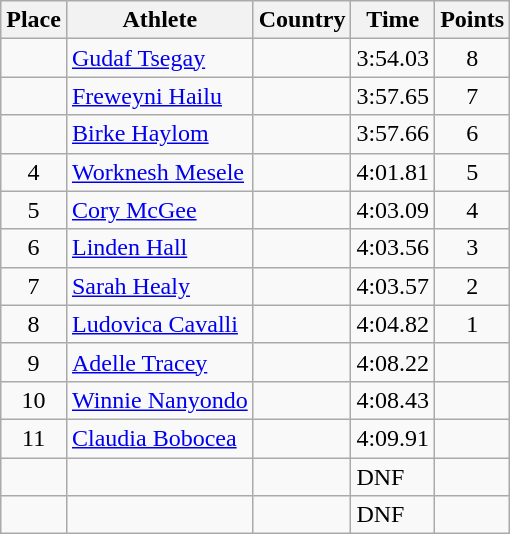<table class="wikitable">
<tr>
<th>Place</th>
<th>Athlete</th>
<th>Country</th>
<th>Time</th>
<th>Points</th>
</tr>
<tr>
<td align=center></td>
<td><a href='#'>Gudaf Tsegay</a></td>
<td></td>
<td>3:54.03</td>
<td align=center>8</td>
</tr>
<tr>
<td align=center></td>
<td><a href='#'>Freweyni Hailu</a></td>
<td></td>
<td>3:57.65</td>
<td align=center>7</td>
</tr>
<tr>
<td align=center></td>
<td><a href='#'>Birke Haylom</a></td>
<td></td>
<td>3:57.66</td>
<td align=center>6</td>
</tr>
<tr>
<td align=center>4</td>
<td><a href='#'>Worknesh Mesele</a></td>
<td></td>
<td>4:01.81</td>
<td align=center>5</td>
</tr>
<tr>
<td align=center>5</td>
<td><a href='#'>Cory McGee</a></td>
<td></td>
<td>4:03.09</td>
<td align=center>4</td>
</tr>
<tr>
<td align=center>6</td>
<td><a href='#'>Linden Hall</a></td>
<td></td>
<td>4:03.56</td>
<td align=center>3</td>
</tr>
<tr>
<td align=center>7</td>
<td><a href='#'>Sarah Healy</a></td>
<td></td>
<td>4:03.57</td>
<td align=center>2</td>
</tr>
<tr>
<td align=center>8</td>
<td><a href='#'>Ludovica Cavalli</a></td>
<td></td>
<td>4:04.82</td>
<td align=center>1</td>
</tr>
<tr>
<td align=center>9</td>
<td><a href='#'>Adelle Tracey</a></td>
<td></td>
<td>4:08.22</td>
<td align=center></td>
</tr>
<tr>
<td align=center>10</td>
<td><a href='#'>Winnie Nanyondo</a></td>
<td></td>
<td>4:08.43</td>
<td align=center></td>
</tr>
<tr>
<td align=center>11</td>
<td><a href='#'>Claudia Bobocea</a></td>
<td></td>
<td>4:09.91</td>
<td align=center></td>
</tr>
<tr>
<td align=center></td>
<td></td>
<td></td>
<td>DNF</td>
<td align=center></td>
</tr>
<tr>
<td align=center></td>
<td></td>
<td></td>
<td>DNF</td>
<td align=center></td>
</tr>
</table>
